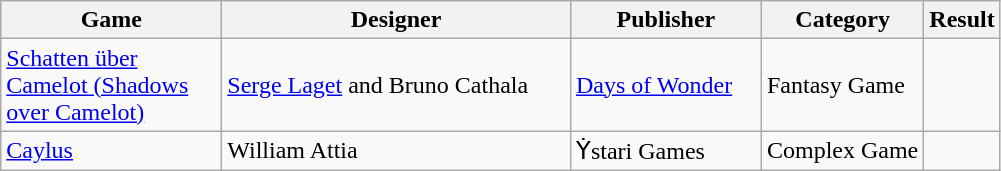<table class="wikitable">
<tr>
<th style="width:140px;">Game</th>
<th style="width:225px;">Designer</th>
<th style="width:120px;">Publisher</th>
<th>Category</th>
<th>Result</th>
</tr>
<tr>
<td><a href='#'>Schatten über Camelot (Shadows over Camelot)</a></td>
<td><a href='#'>Serge Laget</a> and Bruno Cathala</td>
<td><a href='#'>Days of Wonder</a></td>
<td>Fantasy Game</td>
<td></td>
</tr>
<tr>
<td><a href='#'>Caylus</a></td>
<td>William Attia</td>
<td>Ẏstari Games</td>
<td>Complex Game</td>
<td></td>
</tr>
</table>
